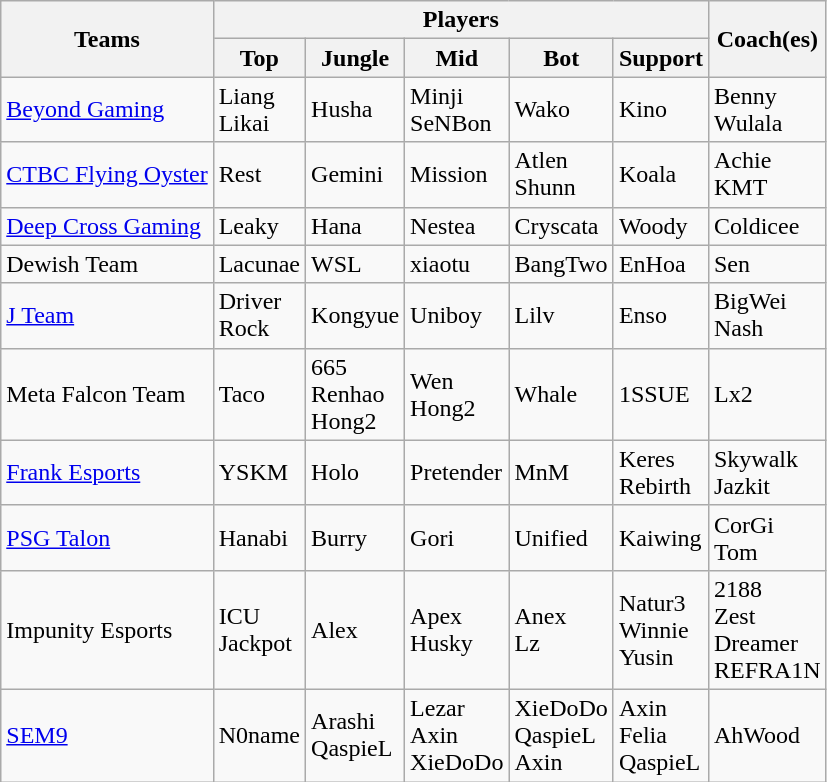<table class="wikitable" style="white-space:nowrap">
<tr>
<th rowspan="2">Teams</th>
<th colspan="5">Players</th>
<th rowspan="2">Coach(es)</th>
</tr>
<tr>
<th>Top</th>
<th>Jungle</th>
<th>Mid</th>
<th>Bot</th>
<th>Support</th>
</tr>
<tr>
<td> <a href='#'>Beyond Gaming</a></td>
<td> Liang<br> Likai</td>
<td> Husha</td>
<td> Minji<br> SeNBon</td>
<td> Wako</td>
<td> Kino</td>
<td> Benny<br> Wulala</td>
</tr>
<tr>
<td> <a href='#'>CTBC Flying Oyster</a></td>
<td> Rest</td>
<td> Gemini</td>
<td> Mission</td>
<td> Atlen<br> Shunn</td>
<td> Koala</td>
<td> Achie<br> KMT</td>
</tr>
<tr>
<td> <a href='#'>Deep Cross Gaming</a></td>
<td> Leaky</td>
<td> Hana</td>
<td> Nestea</td>
<td> Cryscata</td>
<td> Woody</td>
<td> Coldicee</td>
</tr>
<tr>
<td> Dewish Team</td>
<td> Lacunae</td>
<td> WSL</td>
<td> xiaotu</td>
<td> BangTwo</td>
<td> EnHoa</td>
<td> Sen</td>
</tr>
<tr>
<td> <a href='#'>J Team</a></td>
<td> Driver<br> Rock</td>
<td> Kongyue</td>
<td> Uniboy</td>
<td> Lilv</td>
<td> Enso</td>
<td> BigWei<br> Nash</td>
</tr>
<tr>
<td> Meta Falcon Team</td>
<td> Taco</td>
<td> 665<br> Renhao<br> Hong2</td>
<td> Wen<br> Hong2</td>
<td> Whale</td>
<td> 1SSUE</td>
<td> Lx2</td>
</tr>
<tr>
<td> <a href='#'>Frank Esports</a></td>
<td> YSKM</td>
<td> Holo</td>
<td> Pretender</td>
<td> MnM</td>
<td> Keres<br> Rebirth</td>
<td> Skywalk<br> Jazkit</td>
</tr>
<tr>
<td> <a href='#'>PSG Talon</a></td>
<td> Hanabi</td>
<td> Burry</td>
<td> Gori</td>
<td> Unified</td>
<td> Kaiwing</td>
<td> CorGi<br> Tom</td>
</tr>
<tr>
<td> Impunity Esports</td>
<td> ICU<br> Jackpot</td>
<td> Alex</td>
<td> Apex<br> Husky</td>
<td> Anex<br> Lz</td>
<td> Natur3<br> Winnie<br> Yusin</td>
<td> 2188<br> Zest<br> Dreamer<br> REFRA1N</td>
</tr>
<tr>
<td> <a href='#'>SEM9</a></td>
<td> N0name</td>
<td> Arashi<br> QaspieL</td>
<td> Lezar<br> Axin<br> XieDoDo</td>
<td> XieDoDo<br> QaspieL<br> Axin</td>
<td> Axin<br> Felia<br> QaspieL</td>
<td> AhWood</td>
</tr>
</table>
